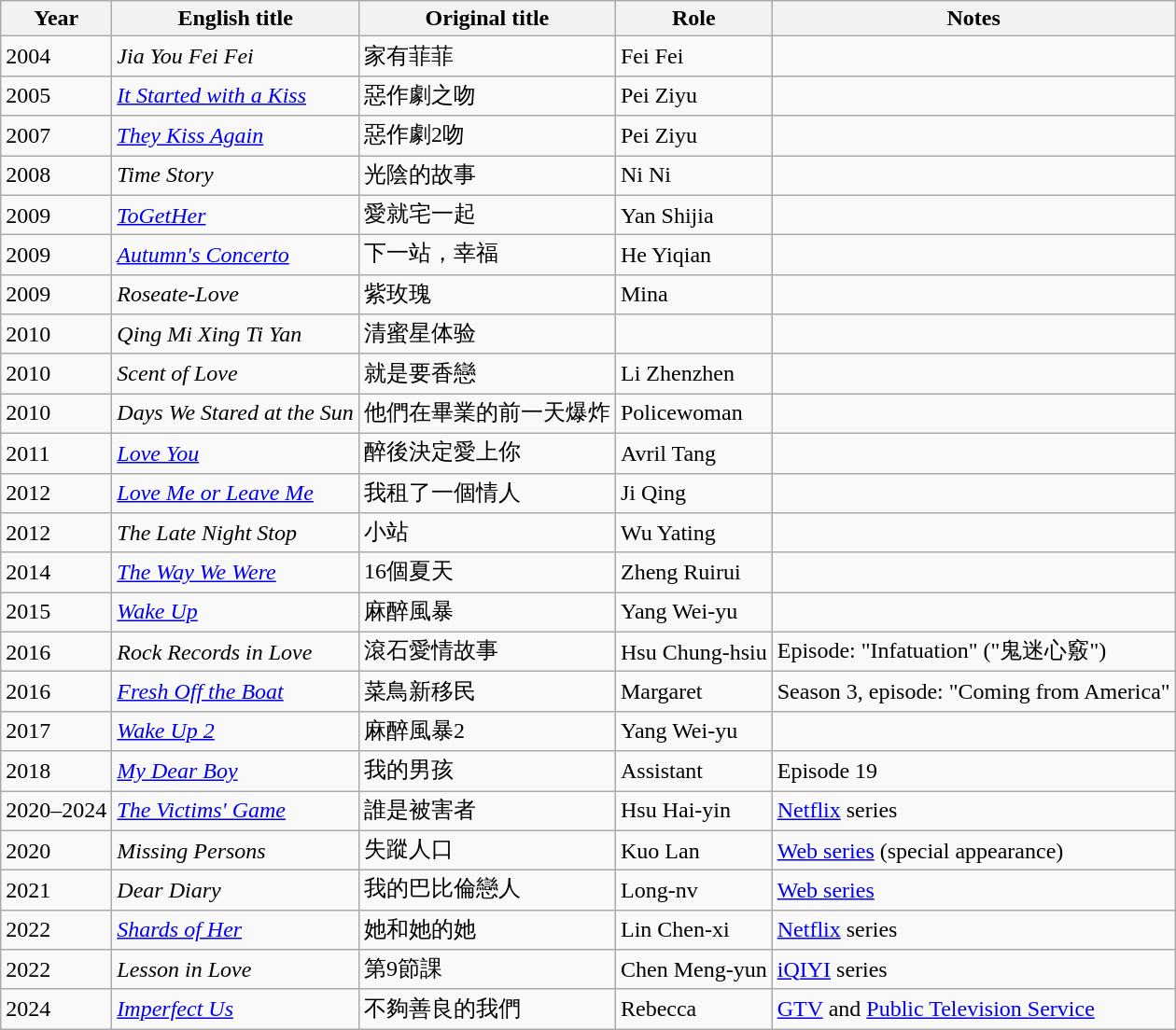<table class="wikitable sortable">
<tr>
<th>Year</th>
<th>English title</th>
<th>Original title</th>
<th>Role</th>
<th class="unsortable">Notes</th>
</tr>
<tr>
<td>2004</td>
<td><em>Jia You Fei Fei</em></td>
<td>家有菲菲</td>
<td>Fei Fei</td>
<td></td>
</tr>
<tr>
<td>2005</td>
<td><em><a href='#'>It Started with a Kiss</a></em></td>
<td>惡作劇之吻</td>
<td>Pei Ziyu</td>
<td></td>
</tr>
<tr>
<td>2007</td>
<td><em><a href='#'>They Kiss Again</a></em></td>
<td>惡作劇2吻</td>
<td>Pei Ziyu</td>
<td></td>
</tr>
<tr>
<td>2008</td>
<td><em>Time Story</em></td>
<td>光陰的故事</td>
<td>Ni Ni</td>
<td></td>
</tr>
<tr>
<td>2009</td>
<td><em><a href='#'>ToGetHer</a></em></td>
<td>愛就宅一起</td>
<td>Yan Shijia</td>
<td></td>
</tr>
<tr>
<td>2009</td>
<td><em><a href='#'>Autumn's Concerto</a></em></td>
<td>下一站，幸福</td>
<td>He Yiqian</td>
<td></td>
</tr>
<tr>
<td>2009</td>
<td><em>Roseate-Love</em></td>
<td>紫玫瑰</td>
<td>Mina</td>
<td></td>
</tr>
<tr>
<td>2010</td>
<td><em>Qing Mi Xing Ti Yan</em></td>
<td>清蜜星体验</td>
<td></td>
<td></td>
</tr>
<tr>
<td>2010</td>
<td><em>Scent of Love</em></td>
<td>就是要香戀</td>
<td>Li Zhenzhen</td>
<td></td>
</tr>
<tr>
<td>2010</td>
<td><em>Days We Stared at the Sun</em></td>
<td>他們在畢業的前一天爆炸</td>
<td>Policewoman</td>
<td></td>
</tr>
<tr>
<td>2011</td>
<td><em><a href='#'>Love You</a></em></td>
<td>醉後決定愛上你</td>
<td>Avril Tang</td>
<td></td>
</tr>
<tr>
<td>2012</td>
<td><em><a href='#'>Love Me or Leave Me</a></em></td>
<td>我租了一個情人</td>
<td>Ji Qing</td>
<td></td>
</tr>
<tr>
<td>2012</td>
<td><em>The Late Night Stop</em></td>
<td>小站</td>
<td>Wu Yating</td>
<td></td>
</tr>
<tr>
<td>2014</td>
<td><em><a href='#'>The Way We Were</a></em></td>
<td>16個夏天</td>
<td>Zheng Ruirui</td>
<td></td>
</tr>
<tr>
<td>2015</td>
<td><em><a href='#'>Wake Up</a></em></td>
<td>麻醉風暴</td>
<td>Yang Wei-yu</td>
<td></td>
</tr>
<tr>
<td>2016</td>
<td><em>Rock Records in Love</em></td>
<td>滾石愛情故事</td>
<td>Hsu Chung-hsiu</td>
<td>Episode: "Infatuation" ("鬼迷心竅")</td>
</tr>
<tr>
<td>2016</td>
<td><em><a href='#'>Fresh Off the Boat</a></em></td>
<td>菜鳥新移民</td>
<td>Margaret</td>
<td>Season 3, episode: "Coming from America"</td>
</tr>
<tr>
<td>2017</td>
<td><em><a href='#'>Wake Up 2</a></em></td>
<td>麻醉風暴2</td>
<td>Yang Wei-yu</td>
<td></td>
</tr>
<tr>
<td>2018</td>
<td><em><a href='#'>My Dear Boy</a></em></td>
<td>我的男孩</td>
<td>Assistant</td>
<td>Episode 19</td>
</tr>
<tr>
<td>2020–2024</td>
<td><em><a href='#'>The Victims' Game</a></em></td>
<td>誰是被害者</td>
<td>Hsu Hai-yin</td>
<td><a href='#'>Netflix</a> series</td>
</tr>
<tr>
<td>2020</td>
<td><em>Missing Persons</em></td>
<td>失蹤人口</td>
<td>Kuo Lan</td>
<td><a href='#'>Web series</a> (special appearance)</td>
</tr>
<tr>
<td>2021</td>
<td><em>Dear Diary</em></td>
<td>我的巴比倫戀人</td>
<td>Long-nv</td>
<td><a href='#'>Web series</a></td>
</tr>
<tr>
<td>2022</td>
<td><em><a href='#'>Shards of Her</a></em></td>
<td>她和她的她</td>
<td>Lin Chen-xi</td>
<td><a href='#'>Netflix</a> series</td>
</tr>
<tr>
<td>2022</td>
<td><em>Lesson in Love</em></td>
<td>第9節課</td>
<td>Chen Meng-yun</td>
<td><a href='#'>iQIYI</a> series</td>
</tr>
<tr>
<td>2024</td>
<td><em><a href='#'>Imperfect Us</a></em></td>
<td>不夠善良的我們</td>
<td>Rebecca</td>
<td><a href='#'>GTV</a> and <a href='#'>Public Television Service</a></td>
</tr>
</table>
